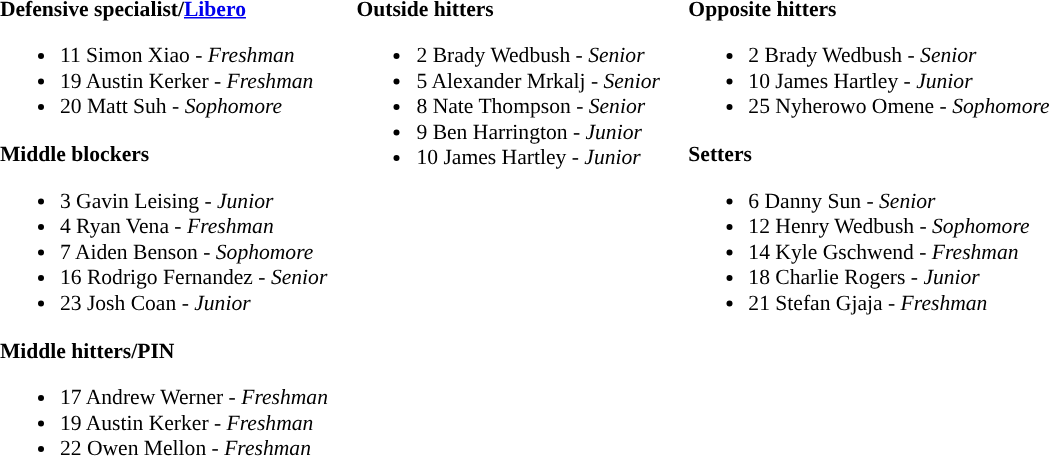<table class="toccolours" style="border-collapse:collapse; font-size:90%;">
<tr>
<td colspan="7"></td>
</tr>
<tr>
</tr>
<tr>
<td width="03"> </td>
<td valign="top"><br><strong>Defensive specialist/<a href='#'>Libero</a></strong><ul><li>11 Simon Xiao - <em>Freshman</em></li><li>19 Austin Kerker - <em>Freshman</em></li><li>20 Matt Suh - <em>Sophomore</em></li></ul><strong>Middle blockers</strong><ul><li>3 Gavin Leising - <em>Junior</em></li><li>4 Ryan Vena - <em>Freshman</em></li><li>7 Aiden Benson  - <em>Sophomore</em></li><li>16 Rodrigo Fernandez - <em>Senior</em></li><li>23 Josh Coan - <em>Junior</em></li></ul><strong>Middle hitters/PIN</strong><ul><li>17 Andrew Werner - <em>Freshman</em></li><li>19 Austin Kerker - <em>Freshman</em></li><li>22 Owen Mellon - <em>Freshman</em></li></ul></td>
<td width="15"> </td>
<td valign="top"><br><strong>Outside hitters</strong><ul><li>2 Brady Wedbush - <em>Senior</em></li><li>5 Alexander Mrkalj - <em>Senior</em></li><li>8 Nate Thompson - <em>Senior</em></li><li>9 Ben Harrington - <em>Junior</em></li><li>10 James Hartley - <em>Junior</em></li></ul></td>
<td width="15"> </td>
<td valign="top"><br><strong>Opposite hitters</strong><ul><li>2 Brady Wedbush - <em>Senior</em></li><li>10 James Hartley - <em>Junior</em></li><li>25 Nyherowo Omene - <em>Sophomore</em></li></ul><strong>Setters</strong><ul><li>6 Danny Sun - <em>Senior</em></li><li>12 Henry Wedbush - <em>Sophomore</em></li><li>14 Kyle Gschwend - <em>Freshman</em></li><li>18 Charlie Rogers - <em>Junior</em></li><li>21 Stefan Gjaja - <em>Freshman</em></li></ul></td>
<td width="20"> </td>
</tr>
</table>
